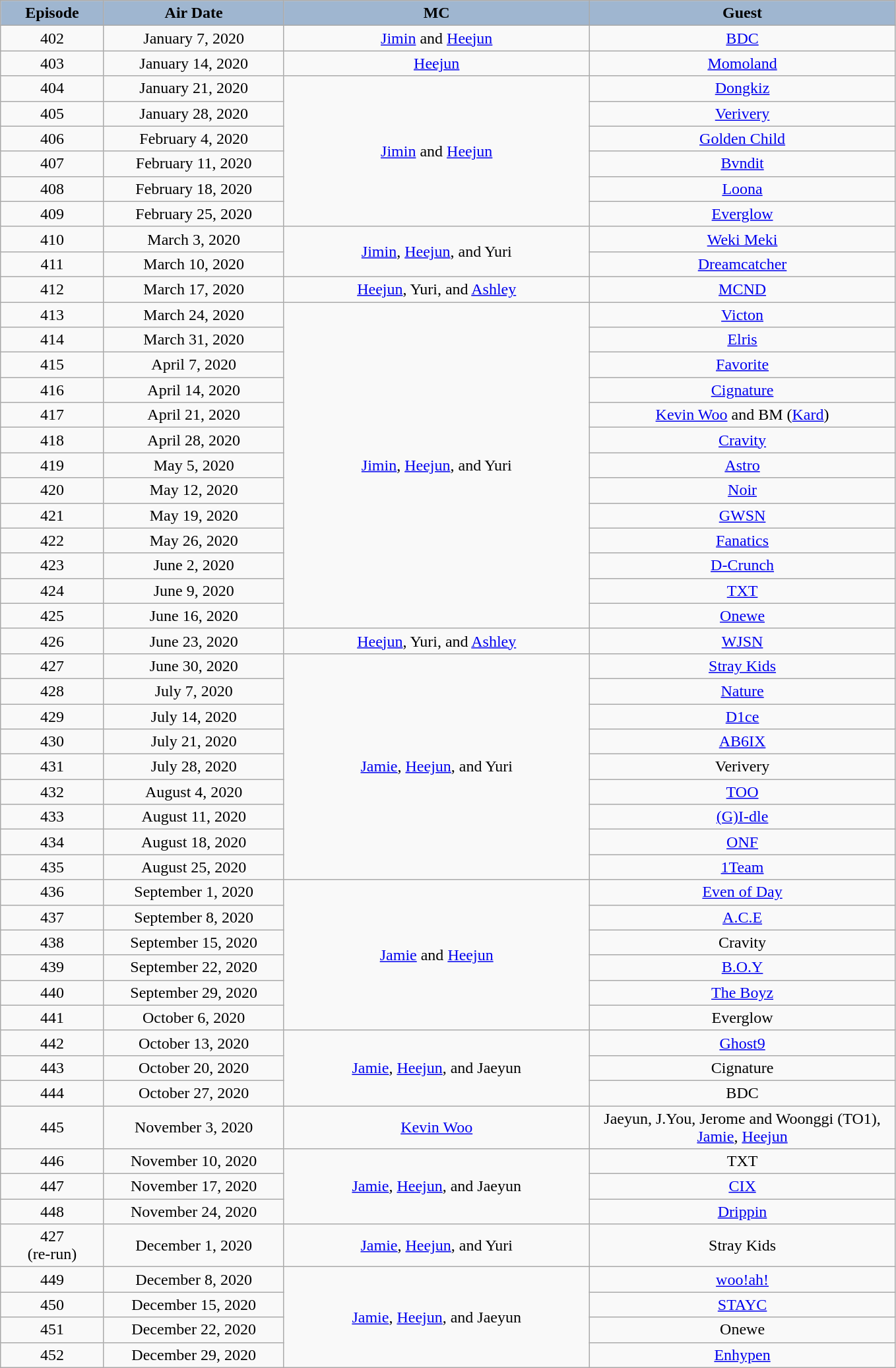<table class="wikitable" style="text-align:center;" width="905px">
<tr>
<th style="background:#9fb6d0; width:50px;">Episode</th>
<th style="background:#9fb6d0; width:100px;">Air Date</th>
<th style="background:#9fb6d0; width:175px;">MC</th>
<th style="background:#9fb6d0; width:175px;">Guest</th>
</tr>
<tr>
<td>402</td>
<td>January 7, 2020</td>
<td rowspan="1"><a href='#'>Jimin</a> and <a href='#'>Heejun</a></td>
<td><a href='#'>BDC</a></td>
</tr>
<tr>
<td>403</td>
<td>January 14, 2020</td>
<td rowspan="1"><a href='#'>Heejun</a></td>
<td><a href='#'>Momoland</a></td>
</tr>
<tr>
<td>404</td>
<td>January 21, 2020</td>
<td rowspan="6"><a href='#'>Jimin</a> and <a href='#'>Heejun</a></td>
<td><a href='#'>Dongkiz</a></td>
</tr>
<tr>
<td>405</td>
<td>January 28, 2020</td>
<td><a href='#'>Verivery</a></td>
</tr>
<tr>
<td>406</td>
<td>February 4, 2020</td>
<td><a href='#'>Golden Child</a></td>
</tr>
<tr>
<td>407</td>
<td>February 11, 2020</td>
<td><a href='#'>Bvndit</a></td>
</tr>
<tr>
<td>408</td>
<td>February 18, 2020</td>
<td><a href='#'>Loona</a></td>
</tr>
<tr>
<td>409</td>
<td>February 25, 2020</td>
<td><a href='#'>Everglow</a></td>
</tr>
<tr>
<td>410</td>
<td>March 3, 2020</td>
<td rowspan="2"><a href='#'>Jimin</a>, <a href='#'>Heejun</a>, and Yuri</td>
<td><a href='#'>Weki Meki</a></td>
</tr>
<tr>
<td>411</td>
<td>March 10, 2020</td>
<td><a href='#'>Dreamcatcher</a></td>
</tr>
<tr>
<td>412</td>
<td>March 17, 2020</td>
<td rowspan"1"><a href='#'>Heejun</a>, Yuri, and <a href='#'>Ashley</a></td>
<td><a href='#'>MCND</a></td>
</tr>
<tr>
<td>413</td>
<td>March 24, 2020</td>
<td rowspan="13"><a href='#'>Jimin</a>, <a href='#'>Heejun</a>, and Yuri</td>
<td><a href='#'>Victon</a></td>
</tr>
<tr>
<td>414</td>
<td>March 31, 2020</td>
<td><a href='#'>Elris</a></td>
</tr>
<tr>
<td>415</td>
<td>April 7, 2020</td>
<td><a href='#'>Favorite</a></td>
</tr>
<tr>
<td>416</td>
<td>April 14, 2020</td>
<td><a href='#'>Cignature</a></td>
</tr>
<tr>
<td>417</td>
<td>April 21, 2020</td>
<td><a href='#'>Kevin Woo</a> and BM (<a href='#'>Kard</a>)</td>
</tr>
<tr>
<td>418</td>
<td>April 28, 2020</td>
<td><a href='#'>Cravity</a></td>
</tr>
<tr>
<td>419</td>
<td>May 5, 2020</td>
<td><a href='#'>Astro</a></td>
</tr>
<tr>
<td>420</td>
<td>May 12, 2020</td>
<td><a href='#'>Noir</a></td>
</tr>
<tr>
<td>421</td>
<td>May 19, 2020</td>
<td><a href='#'>GWSN</a></td>
</tr>
<tr>
<td>422</td>
<td>May 26, 2020</td>
<td><a href='#'>Fanatics</a></td>
</tr>
<tr>
<td>423</td>
<td>June 2, 2020</td>
<td><a href='#'>D-Crunch</a></td>
</tr>
<tr>
<td>424</td>
<td>June 9, 2020</td>
<td><a href='#'>TXT</a></td>
</tr>
<tr>
<td>425</td>
<td>June 16, 2020</td>
<td><a href='#'>Onewe</a></td>
</tr>
<tr>
<td>426</td>
<td>June 23, 2020</td>
<td rowspan="1"><a href='#'>Heejun</a>, Yuri, and <a href='#'>Ashley</a></td>
<td><a href='#'>WJSN</a></td>
</tr>
<tr>
<td>427</td>
<td>June 30, 2020</td>
<td rowspan="9"><a href='#'>Jamie</a>, <a href='#'>Heejun</a>, and Yuri</td>
<td><a href='#'>Stray Kids</a></td>
</tr>
<tr>
<td>428</td>
<td>July 7, 2020</td>
<td><a href='#'>Nature</a></td>
</tr>
<tr>
<td>429</td>
<td>July 14, 2020</td>
<td><a href='#'>D1ce</a></td>
</tr>
<tr>
<td>430</td>
<td>July 21, 2020</td>
<td><a href='#'>AB6IX</a></td>
</tr>
<tr>
<td>431</td>
<td>July 28, 2020</td>
<td>Verivery</td>
</tr>
<tr>
<td>432</td>
<td>August 4, 2020</td>
<td><a href='#'>TOO</a></td>
</tr>
<tr>
<td>433</td>
<td>August 11, 2020</td>
<td><a href='#'>(G)I-dle</a></td>
</tr>
<tr>
<td>434</td>
<td>August 18, 2020</td>
<td><a href='#'>ONF</a></td>
</tr>
<tr>
<td>435</td>
<td>August 25, 2020</td>
<td><a href='#'>1Team</a></td>
</tr>
<tr>
<td>436</td>
<td>September 1, 2020</td>
<td rowspan="6"><a href='#'>Jamie</a> and <a href='#'>Heejun</a></td>
<td><a href='#'>Even of Day</a></td>
</tr>
<tr>
<td>437</td>
<td>September 8, 2020</td>
<td><a href='#'>A.C.E</a></td>
</tr>
<tr>
<td>438</td>
<td>September 15, 2020</td>
<td>Cravity</td>
</tr>
<tr>
<td>439</td>
<td>September 22, 2020</td>
<td><a href='#'>B.O.Y</a></td>
</tr>
<tr>
<td>440</td>
<td>September 29, 2020</td>
<td><a href='#'>The Boyz</a></td>
</tr>
<tr>
<td>441</td>
<td>October 6, 2020</td>
<td>Everglow</td>
</tr>
<tr>
<td>442</td>
<td>October 13, 2020</td>
<td rowspan="3"><a href='#'>Jamie</a>, <a href='#'>Heejun</a>, and Jaeyun</td>
<td><a href='#'>Ghost9</a></td>
</tr>
<tr>
<td>443</td>
<td>October 20, 2020</td>
<td>Cignature</td>
</tr>
<tr>
<td>444</td>
<td>October 27, 2020</td>
<td>BDC</td>
</tr>
<tr>
<td>445</td>
<td>November 3, 2020</td>
<td rowspan="1"><a href='#'>Kevin Woo</a></td>
<td>Jaeyun, J.You, Jerome and Woonggi (TO1), <a href='#'>Jamie</a>, <a href='#'>Heejun</a></td>
</tr>
<tr>
<td>446</td>
<td>November 10, 2020</td>
<td rowspan="3"><a href='#'>Jamie</a>, <a href='#'>Heejun</a>, and Jaeyun</td>
<td>TXT</td>
</tr>
<tr>
<td>447</td>
<td>November 17, 2020</td>
<td><a href='#'>CIX</a></td>
</tr>
<tr>
<td>448</td>
<td>November 24, 2020</td>
<td><a href='#'>Drippin</a></td>
</tr>
<tr>
<td>427<br>(re-run)<br></td>
<td>December 1, 2020</td>
<td><a href='#'>Jamie</a>, <a href='#'>Heejun</a>, and Yuri</td>
<td>Stray Kids</td>
</tr>
<tr>
<td>449<br></td>
<td>December 8, 2020</td>
<td rowspan="4"><a href='#'>Jamie</a>, <a href='#'>Heejun</a>, and Jaeyun</td>
<td><a href='#'>woo!ah!</a></td>
</tr>
<tr>
<td>450</td>
<td>December 15, 2020</td>
<td><a href='#'>STAYC</a></td>
</tr>
<tr>
<td>451</td>
<td>December 22, 2020</td>
<td>Onewe</td>
</tr>
<tr>
<td>452</td>
<td>December 29, 2020</td>
<td><a href='#'>Enhypen</a></td>
</tr>
</table>
